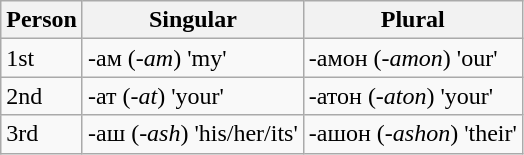<table class="wikitable">
<tr>
<th>Person</th>
<th>Singular</th>
<th>Plural</th>
</tr>
<tr>
<td>1st</td>
<td>-ам (<em>-am</em>) 'my'</td>
<td>-амон (<em>-amon</em>) 'our'</td>
</tr>
<tr>
<td>2nd</td>
<td>-ат (<em>-at</em>) 'your'</td>
<td>-атон (<em>-aton</em>) 'your'</td>
</tr>
<tr>
<td>3rd</td>
<td>-аш (<em>-ash</em>) 'his/her/its'</td>
<td>-ашон (<em>-ashon</em>) 'their'</td>
</tr>
</table>
